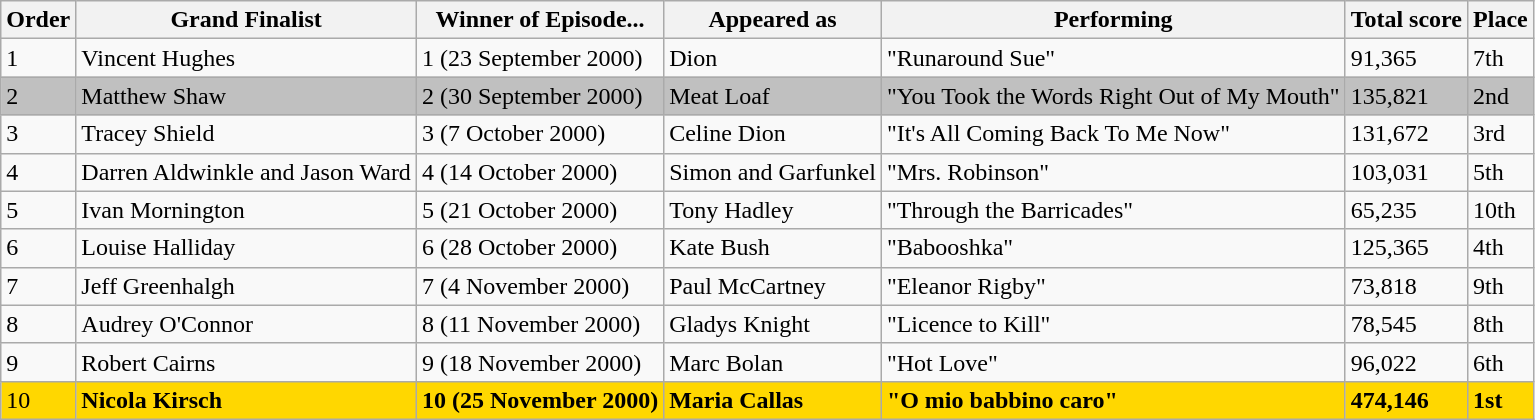<table class="wikitable sortable">
<tr>
<th>Order</th>
<th>Grand Finalist</th>
<th>Winner of Episode...</th>
<th>Appeared as</th>
<th>Performing</th>
<th>Total score</th>
<th>Place</th>
</tr>
<tr>
<td>1</td>
<td>Vincent Hughes</td>
<td>1 (23 September 2000)</td>
<td>Dion</td>
<td>"Runaround Sue"</td>
<td>91,365</td>
<td>7th</td>
</tr>
<tr style="background:silver;">
<td>2</td>
<td>Matthew Shaw</td>
<td>2 (30 September 2000)</td>
<td>Meat Loaf</td>
<td>"You Took the Words Right Out of My Mouth"</td>
<td>135,821</td>
<td>2nd</td>
</tr>
<tr>
<td>3</td>
<td>Tracey Shield</td>
<td>3 (7 October 2000)</td>
<td>Celine Dion</td>
<td>"It's All Coming Back To Me Now"</td>
<td>131,672</td>
<td>3rd</td>
</tr>
<tr>
<td>4</td>
<td>Darren Aldwinkle and Jason Ward</td>
<td>4 (14 October 2000)</td>
<td>Simon and Garfunkel</td>
<td>"Mrs. Robinson"</td>
<td>103,031</td>
<td>5th</td>
</tr>
<tr>
<td>5</td>
<td>Ivan Mornington</td>
<td>5 (21 October 2000)</td>
<td>Tony Hadley</td>
<td>"Through the Barricades"</td>
<td>65,235</td>
<td>10th</td>
</tr>
<tr>
<td>6</td>
<td>Louise Halliday</td>
<td>6 (28 October 2000)</td>
<td>Kate Bush</td>
<td>"Babooshka"</td>
<td>125,365</td>
<td>4th</td>
</tr>
<tr>
<td>7</td>
<td>Jeff Greenhalgh</td>
<td>7 (4 November 2000)</td>
<td>Paul McCartney</td>
<td>"Eleanor Rigby"</td>
<td>73,818</td>
<td>9th</td>
</tr>
<tr>
<td>8</td>
<td>Audrey O'Connor</td>
<td>8 (11 November 2000)</td>
<td>Gladys Knight</td>
<td>"Licence to Kill"</td>
<td>78,545</td>
<td>8th</td>
</tr>
<tr>
<td>9</td>
<td>Robert Cairns</td>
<td>9 (18 November 2000)</td>
<td>Marc Bolan</td>
<td>"Hot Love"</td>
<td>96,022</td>
<td>6th</td>
</tr>
<tr style="background:gold;">
<td>10</td>
<td><strong>Nicola Kirsch</strong></td>
<td><strong>10 (25 November 2000)</strong></td>
<td><strong>Maria Callas</strong></td>
<td><strong>"O mio babbino caro"</strong></td>
<td><strong>474,146</strong></td>
<td><strong>1st</strong></td>
</tr>
</table>
